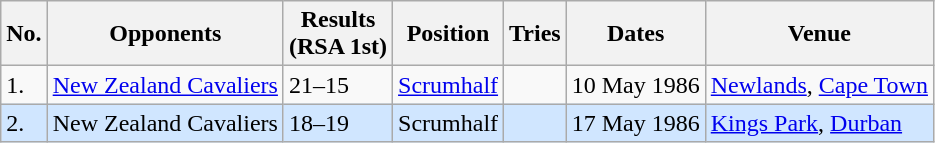<table class="wikitable">
<tr>
<th>No.</th>
<th>Opponents</th>
<th>Results <br> (RSA 1st)</th>
<th>Position</th>
<th>Tries</th>
<th>Dates</th>
<th>Venue</th>
</tr>
<tr>
<td>1.</td>
<td><a href='#'>New Zealand Cavaliers</a></td>
<td>21–15</td>
<td><a href='#'>Scrumhalf</a></td>
<td></td>
<td>10 May 1986</td>
<td><a href='#'>Newlands</a>, <a href='#'>Cape Town</a></td>
</tr>
<tr style="background: #D0E6FF;">
<td>2.</td>
<td>New Zealand Cavaliers</td>
<td>18–19</td>
<td>Scrumhalf</td>
<td></td>
<td>17 May 1986</td>
<td><a href='#'>Kings Park</a>, <a href='#'>Durban</a></td>
</tr>
</table>
